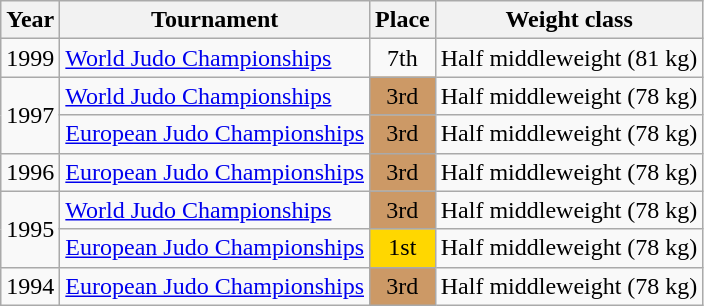<table class=wikitable>
<tr>
<th>Year</th>
<th>Tournament</th>
<th>Place</th>
<th>Weight class</th>
</tr>
<tr>
<td>1999</td>
<td><a href='#'>World Judo Championships</a></td>
<td align="center">7th</td>
<td>Half middleweight (81 kg)</td>
</tr>
<tr>
<td rowspan=2>1997</td>
<td><a href='#'>World Judo Championships</a></td>
<td bgcolor="cc9966" align="center">3rd</td>
<td>Half middleweight (78 kg)</td>
</tr>
<tr>
<td><a href='#'>European Judo Championships</a></td>
<td bgcolor="cc9966" align="center">3rd</td>
<td>Half middleweight (78 kg)</td>
</tr>
<tr>
<td>1996</td>
<td><a href='#'>European Judo Championships</a></td>
<td bgcolor="cc9966" align="center">3rd</td>
<td>Half middleweight (78 kg)</td>
</tr>
<tr>
<td rowspan=2>1995</td>
<td><a href='#'>World Judo Championships</a></td>
<td bgcolor="cc9966" align="center">3rd</td>
<td>Half middleweight (78 kg)</td>
</tr>
<tr>
<td><a href='#'>European Judo Championships</a></td>
<td bgcolor="gold" align="center">1st</td>
<td>Half middleweight (78 kg)</td>
</tr>
<tr>
<td>1994</td>
<td><a href='#'>European Judo Championships</a></td>
<td bgcolor="cc9966" align="center">3rd</td>
<td>Half middleweight (78 kg)</td>
</tr>
</table>
